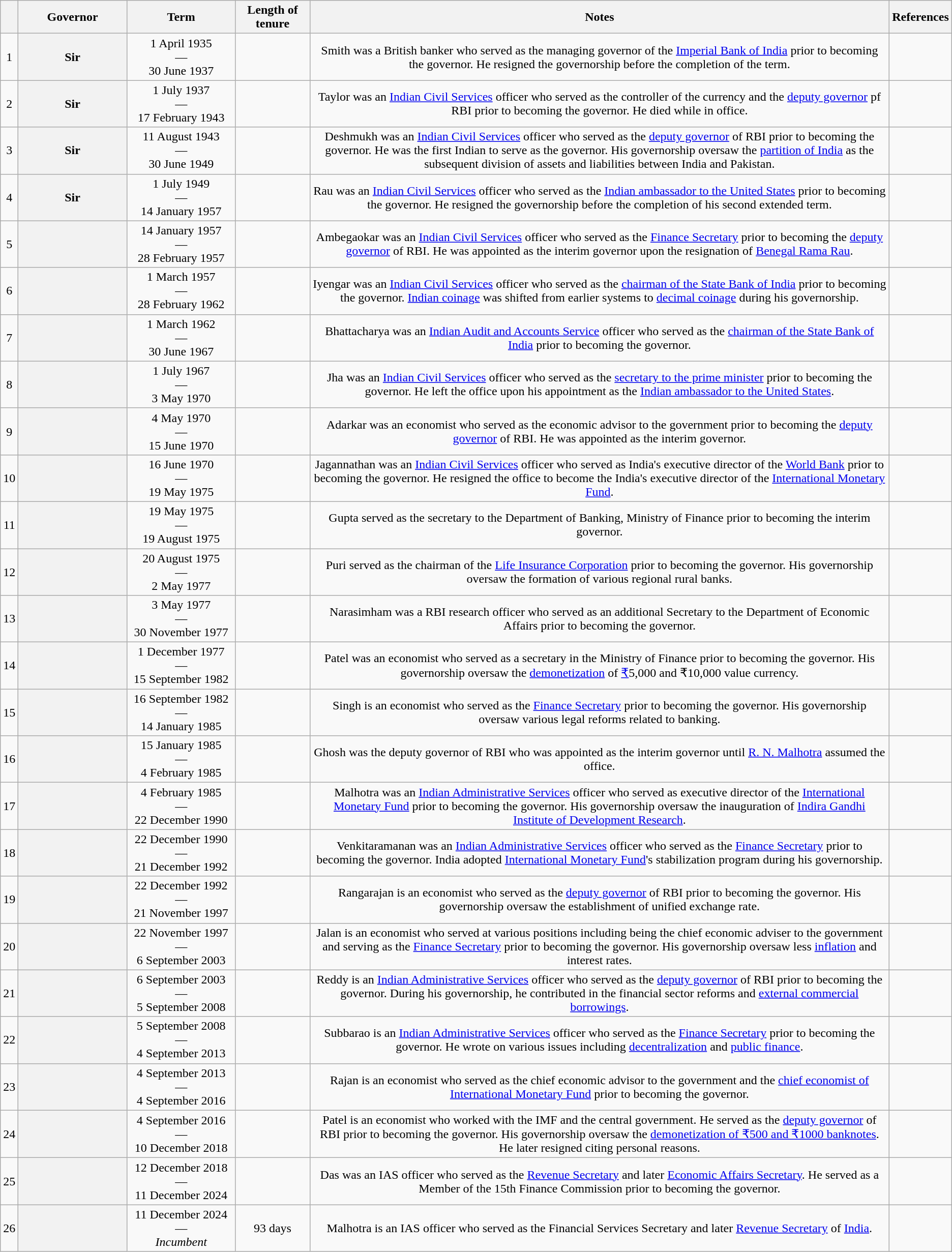<table class="wikitable sortable plainrowheaders" border="1" style="text-align:center";>
<tr>
<th data-sort-type="number" scope="col"></th>
<th scope="col" width=135px>Governor</th>
<th data-sort-type="date" scope="col" class="unsortable" width=135px>Term</th>
<th scope="col" width=90px>Length of tenure</th>
<th scope="col" class="unsortable">Notes</th>
<th scope="col" class="unsortable">References</th>
</tr>
<tr>
<td>1</td>
<th scope=row style="text-align:center";>Sir </th>
<td>1 April 1935<br>—<br>30 June 1937</td>
<td></td>
<td>Smith was a British banker who served as the managing governor of the <a href='#'>Imperial Bank of India</a> prior to becoming the governor. He resigned the governorship before the completion of the term.</td>
<td></td>
</tr>
<tr>
<td>2</td>
<th scope=row style="text-align:center";>Sir </th>
<td>1 July 1937<br>—<br>17 February 1943</td>
<td></td>
<td>Taylor was an <a href='#'>Indian Civil Services</a> officer who served as the controller of the currency and the <a href='#'>deputy governor</a> pf RBI prior to becoming the governor. He died while in office.</td>
<td></td>
</tr>
<tr>
<td>3</td>
<th scope=row style="text-align:center";>Sir </th>
<td>11 August 1943<br>—<br>30 June 1949</td>
<td></td>
<td>Deshmukh was an <a href='#'>Indian Civil Services</a> officer who served as the <a href='#'>deputy governor</a> of RBI prior to becoming the governor. He was the first Indian to serve as the governor. His governorship oversaw the <a href='#'>partition of India</a> as the subsequent division of assets and liabilities between India and Pakistan.</td>
<td></td>
</tr>
<tr>
<td>4</td>
<th scope=row style="text-align:center";>Sir </th>
<td>1 July 1949<br>—<br>14 January 1957</td>
<td></td>
<td>Rau was an <a href='#'>Indian Civil Services</a> officer who served as the <a href='#'>Indian ambassador to the United States</a> prior to becoming the governor. He resigned the governorship before the completion of his second extended term.</td>
<td></td>
</tr>
<tr>
<td>5</td>
<th scope=row style="text-align:center";></th>
<td>14 January 1957<br>—<br>28 February 1957</td>
<td></td>
<td>Ambegaokar was an <a href='#'>Indian Civil Services</a> officer who served as the <a href='#'>Finance Secretary</a> prior to becoming the <a href='#'>deputy governor</a> of RBI. He was appointed as the interim governor upon the resignation of  <a href='#'>Benegal Rama Rau</a>.</td>
<td></td>
</tr>
<tr>
<td>6</td>
<th scope=row style="text-align:center";></th>
<td>1 March 1957<br>—<br>28 February 1962</td>
<td></td>
<td>Iyengar was an <a href='#'>Indian Civil Services</a> officer who served as the <a href='#'>chairman of the State Bank of India</a> prior to becoming the governor. <a href='#'>Indian coinage</a> was shifted from earlier systems to <a href='#'>decimal coinage</a> during his governorship.</td>
<td></td>
</tr>
<tr>
<td>7</td>
<th scope=row style="text-align:center";></th>
<td>1 March 1962<br>—<br>30 June 1967</td>
<td></td>
<td>Bhattacharya was an <a href='#'>Indian Audit and Accounts Service</a> officer who served as the <a href='#'>chairman of the State Bank of India</a> prior to becoming the governor.</td>
<td></td>
</tr>
<tr>
<td>8</td>
<th scope=row style="text-align:center";></th>
<td>1 July 1967<br>—<br>3 May 1970</td>
<td></td>
<td>Jha was an <a href='#'>Indian Civil Services</a> officer who served as the <a href='#'>secretary to the prime minister</a> prior to becoming the governor. He left the office upon his appointment as the <a href='#'>Indian ambassador to the United States</a>.</td>
<td></td>
</tr>
<tr>
<td>9</td>
<th scope=row style="text-align:center";></th>
<td>4 May 1970<br>—<br>15 June 1970</td>
<td></td>
<td>Adarkar was an economist who served as the economic advisor to the government prior to becoming the <a href='#'>deputy governor</a> of RBI. He was appointed as the interim governor.</td>
<td></td>
</tr>
<tr>
<td>10</td>
<th scope=row style="text-align:center";></th>
<td>16 June 1970<br>—<br>19 May 1975</td>
<td></td>
<td>Jagannathan was an <a href='#'>Indian Civil Services</a> officer who served as India's executive director of the <a href='#'>World Bank</a> prior to becoming the governor. He resigned the office to become the India's executive director of the <a href='#'>International Monetary Fund</a>.</td>
<td></td>
</tr>
<tr>
<td>11</td>
<th scope=row style="text-align:center";></th>
<td>19 May 1975<br>—<br>19 August 1975</td>
<td></td>
<td>Gupta served as the secretary to the Department of Banking, Ministry of Finance prior to becoming the interim governor.</td>
<td></td>
</tr>
<tr>
<td>12</td>
<th scope=row style="text-align:center";></th>
<td>20 August 1975<br>—<br>2 May 1977</td>
<td></td>
<td>Puri served as the chairman of the <a href='#'>Life Insurance Corporation</a> prior to becoming the governor. His governorship oversaw the formation of various regional rural banks.</td>
<td></td>
</tr>
<tr>
<td>13</td>
<th scope=row style="text-align:center";></th>
<td>3 May 1977<br>—<br>30 November 1977</td>
<td></td>
<td>Narasimham was a RBI research officer who served as an additional Secretary to the Department of Economic Affairs prior to becoming the governor.</td>
<td></td>
</tr>
<tr>
<td>14</td>
<th scope=row style="text-align:center";></th>
<td>1 December 1977<br>—<br>15 September 1982</td>
<td></td>
<td>Patel was an economist who served as a secretary in the Ministry of Finance prior to becoming the governor. His governorship oversaw the <a href='#'>demonetization</a> of <a href='#'>₹</a>5,000 and ₹10,000 value currency.</td>
<td></td>
</tr>
<tr>
<td>15</td>
<th scope=row style="text-align:center";></th>
<td>16 September 1982<br>—<br>14 January 1985</td>
<td></td>
<td>Singh is an economist who served as the <a href='#'>Finance Secretary</a> prior to becoming the governor. His governorship oversaw various legal reforms related to banking.</td>
<td></td>
</tr>
<tr>
<td>16</td>
<th scope=row style="text-align:center";></th>
<td>15 January 1985<br>—<br>4 February 1985</td>
<td></td>
<td>Ghosh was the deputy governor of RBI who was appointed as the interim governor until <a href='#'>R. N. Malhotra</a> assumed the office.</td>
<td></td>
</tr>
<tr>
<td>17</td>
<th scope=row style="text-align:center";></th>
<td>4 February 1985<br>—<br>22 December 1990</td>
<td></td>
<td>Malhotra was an <a href='#'>Indian Administrative Services</a> officer who served as executive director of the <a href='#'>International Monetary Fund</a> prior to becoming the governor. His governorship oversaw the inauguration of <a href='#'>Indira Gandhi Institute of Development Research</a>.</td>
<td></td>
</tr>
<tr>
<td>18</td>
<th scope=row style="text-align:center";></th>
<td>22 December 1990<br>—<br>21 December 1992</td>
<td></td>
<td>Venkitaramanan was an <a href='#'>Indian Administrative Services</a> officer who served as the <a href='#'>Finance Secretary</a> prior to becoming the governor. India adopted <a href='#'>International Monetary Fund</a>'s stabilization program during his governorship.</td>
<td></td>
</tr>
<tr>
<td>19</td>
<th scope=row style="text-align:center";></th>
<td>22 December 1992<br>—<br>21 November 1997</td>
<td></td>
<td>Rangarajan is an economist who served as the <a href='#'>deputy governor</a> of RBI prior to becoming the governor. His governorship oversaw the establishment of unified exchange rate.</td>
<td></td>
</tr>
<tr>
<td>20</td>
<th scope=row style="text-align:center";></th>
<td>22 November 1997<br>—<br>6 September 2003</td>
<td></td>
<td>Jalan is an economist who served at various positions including being the chief economic adviser to the government  and serving as the <a href='#'>Finance Secretary</a> prior to becoming the governor. His governorship oversaw less <a href='#'>inflation</a> and interest rates.</td>
<td></td>
</tr>
<tr>
<td>21</td>
<th scope=row style="text-align:center";></th>
<td>6 September 2003<br>—<br>5 September 2008</td>
<td></td>
<td>Reddy is an <a href='#'>Indian Administrative Services</a> officer who served as the <a href='#'>deputy governor</a> of RBI prior to becoming the governor. During his governorship, he contributed in the financial sector reforms and <a href='#'>external commercial borrowings</a>.</td>
<td></td>
</tr>
<tr>
<td>22</td>
<th scope=row style="text-align:center";></th>
<td>5 September 2008<br>—<br>4 September 2013</td>
<td></td>
<td>Subbarao is an <a href='#'>Indian Administrative Services</a> officer who served as the <a href='#'>Finance Secretary</a> prior to becoming the governor. He wrote on various issues including <a href='#'>decentralization</a> and <a href='#'>public finance</a>.</td>
<td></td>
</tr>
<tr>
<td>23</td>
<th scope=row style="text-align:center";></th>
<td>4 September 2013<br>—<br>4 September 2016</td>
<td></td>
<td>Rajan is an economist who served as the chief economic advisor to the government and the <a href='#'>chief economist of International Monetary Fund</a> prior to becoming the governor.</td>
<td></td>
</tr>
<tr>
<td>24</td>
<th scope=row style="text-align:center";></th>
<td>4 September 2016<br>—<br>10 December 2018</td>
<td></td>
<td>Patel is an economist who worked with the IMF and the central government. He served as the <a href='#'>deputy governor</a> of RBI prior to becoming the governor. His governorship oversaw the <a href='#'>demonetization of ₹500 and ₹1000 banknotes</a>. He later resigned citing personal reasons.</td>
<td></td>
</tr>
<tr>
<td>25</td>
<th scope=row style="text-align:center";></th>
<td>12 December 2018<br>—<br>11 December 2024</td>
<td></td>
<td>Das was an IAS officer who served as the <a href='#'>Revenue Secretary</a> and later <a href='#'>Economic Affairs Secretary</a>. He served as a Member of the 15th Finance Commission prior to becoming the governor.</td>
<td></td>
</tr>
<tr>
<td>26</td>
<th scope=row style="text-align:center";></th>
<td>11 December 2024<br>—<br><em>Incumbent</em></td>
<td>93 days</td>
<td>Malhotra is an IAS officer who served as the Financial Services Secretary and later <a href='#'>Revenue Secretary</a> of <a href='#'>India</a>.</td>
<td></td>
</tr>
</table>
